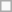<table class=wikitable>
<tr>
<td> </td>
</tr>
</table>
